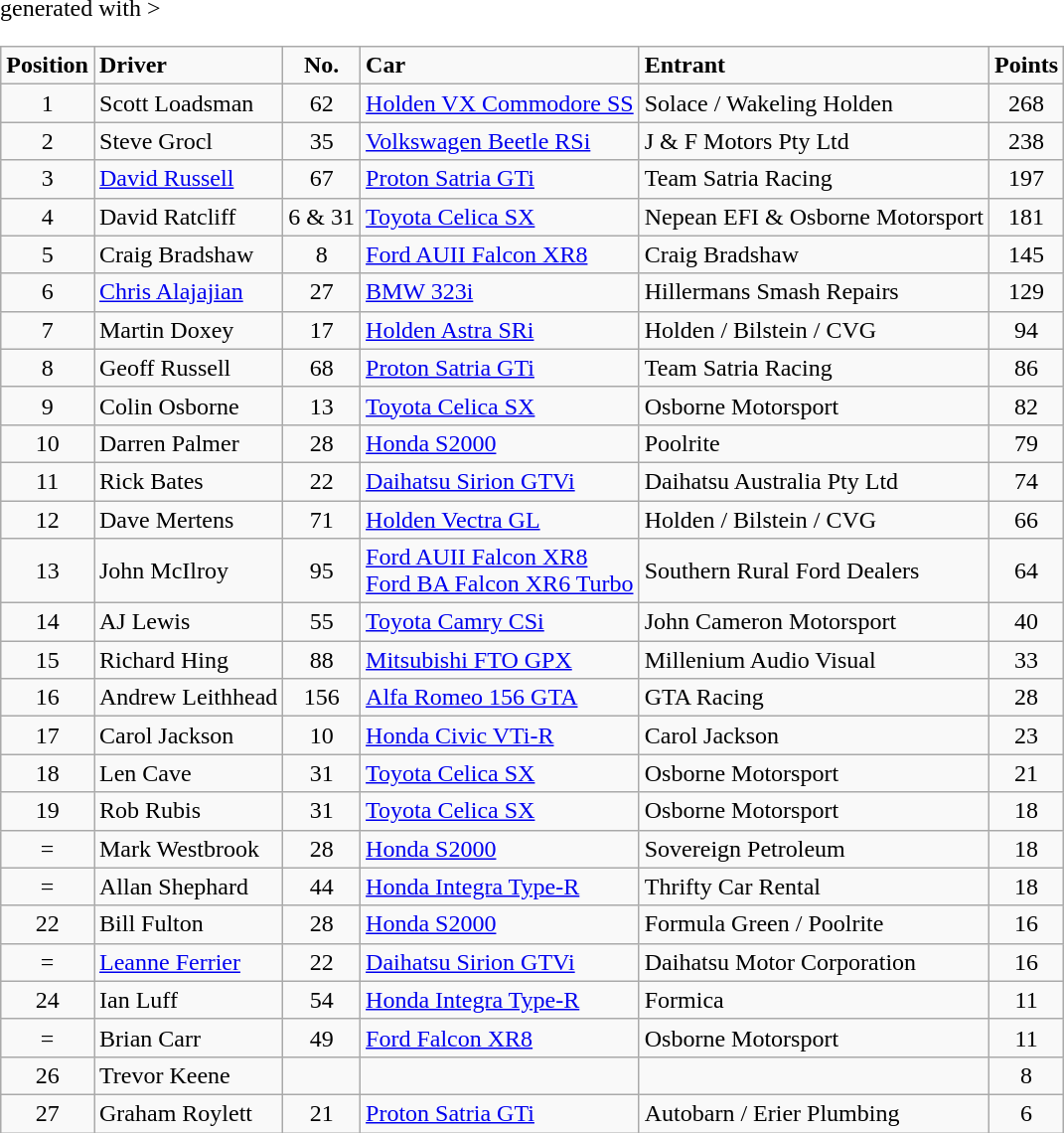<table class="wikitable" <hiddentext>generated with >
<tr style="font-weight:bold">
<td height="14" align="center">Position</td>
<td>Driver</td>
<td align="center">No.</td>
<td>Car</td>
<td>Entrant</td>
<td align="center">Points</td>
</tr>
<tr>
<td height="14" align="center">1</td>
<td>Scott Loadsman</td>
<td align="center">62</td>
<td><a href='#'>Holden VX Commodore SS</a></td>
<td>Solace / Wakeling Holden</td>
<td align="center">268</td>
</tr>
<tr>
<td height="14" align="center">2</td>
<td>Steve Grocl</td>
<td align="center">35</td>
<td><a href='#'>Volkswagen Beetle RSi</a></td>
<td>J & F Motors Pty Ltd</td>
<td align="center">238</td>
</tr>
<tr>
<td height="14" align="center">3</td>
<td><a href='#'>David Russell</a></td>
<td align="center">67</td>
<td><a href='#'>Proton Satria GTi</a></td>
<td>Team Satria Racing</td>
<td align="center">197</td>
</tr>
<tr>
<td height="14" align="center">4</td>
<td>David Ratcliff</td>
<td align="center">6 & 31</td>
<td><a href='#'>Toyota Celica SX</a></td>
<td>Nepean EFI & Osborne Motorsport</td>
<td align="center">181</td>
</tr>
<tr>
<td height="14" align="center">5</td>
<td>Craig Bradshaw</td>
<td align="center">8</td>
<td><a href='#'>Ford AUII Falcon XR8</a></td>
<td>Craig Bradshaw</td>
<td align="center">145</td>
</tr>
<tr>
<td height="14" align="center">6</td>
<td><a href='#'>Chris Alajajian</a></td>
<td align="center">27</td>
<td><a href='#'>BMW 323i</a></td>
<td>Hillermans Smash Repairs</td>
<td align="center">129</td>
</tr>
<tr>
<td height="14" align="center">7</td>
<td>Martin Doxey</td>
<td align="center">17</td>
<td><a href='#'>Holden Astra SRi</a></td>
<td>Holden / Bilstein / CVG</td>
<td align="center">94</td>
</tr>
<tr>
<td height="14" align="center">8</td>
<td>Geoff Russell</td>
<td align="center">68</td>
<td><a href='#'>Proton Satria GTi</a></td>
<td>Team Satria Racing</td>
<td align="center">86</td>
</tr>
<tr>
<td height="14" align="center">9</td>
<td>Colin Osborne</td>
<td align="center">13</td>
<td><a href='#'>Toyota Celica SX</a></td>
<td>Osborne Motorsport</td>
<td align="center">82</td>
</tr>
<tr>
<td height="14" align="center">10</td>
<td>Darren Palmer</td>
<td align="center">28</td>
<td><a href='#'>Honda S2000</a></td>
<td>Poolrite</td>
<td align="center">79</td>
</tr>
<tr>
<td height="14" align="center">11</td>
<td>Rick Bates</td>
<td align="center">22</td>
<td><a href='#'>Daihatsu Sirion GTVi</a></td>
<td>Daihatsu Australia Pty Ltd</td>
<td align="center">74</td>
</tr>
<tr>
<td height="14" align="center">12</td>
<td>Dave Mertens</td>
<td align="center">71</td>
<td><a href='#'>Holden Vectra GL</a></td>
<td>Holden / Bilstein / CVG</td>
<td align="center">66</td>
</tr>
<tr>
<td height="14" align="center">13</td>
<td>John McIlroy</td>
<td align="center">95</td>
<td><a href='#'>Ford AUII Falcon XR8</a> <br> <a href='#'>Ford BA Falcon XR6 Turbo</a></td>
<td>Southern Rural Ford Dealers</td>
<td align="center">64</td>
</tr>
<tr>
<td height="14" align="center">14</td>
<td>AJ Lewis</td>
<td align="center">55</td>
<td><a href='#'>Toyota Camry CSi</a></td>
<td>John Cameron Motorsport</td>
<td align="center">40</td>
</tr>
<tr>
<td height="14" align="center">15</td>
<td>Richard Hing</td>
<td align="center">88</td>
<td><a href='#'>Mitsubishi FTO GPX</a></td>
<td>Millenium Audio Visual</td>
<td align="center">33</td>
</tr>
<tr>
<td height="14" align="center">16</td>
<td>Andrew Leithhead</td>
<td align="center">156</td>
<td><a href='#'>Alfa Romeo 156 GTA</a></td>
<td>GTA Racing</td>
<td align="center">28</td>
</tr>
<tr>
<td height="14" align="center">17</td>
<td>Carol Jackson</td>
<td align="center">10</td>
<td><a href='#'>Honda Civic VTi-R</a></td>
<td>Carol Jackson</td>
<td align="center">23</td>
</tr>
<tr>
<td height="14" align="center">18</td>
<td>Len Cave</td>
<td align="center">31</td>
<td><a href='#'>Toyota Celica SX</a></td>
<td>Osborne Motorsport</td>
<td align="center">21</td>
</tr>
<tr>
<td height="14" align="center">19</td>
<td>Rob Rubis</td>
<td align="center">31</td>
<td><a href='#'>Toyota Celica SX</a></td>
<td>Osborne Motorsport</td>
<td align="center">18</td>
</tr>
<tr>
<td height="14" align="center">=</td>
<td>Mark Westbrook</td>
<td align="center">28</td>
<td><a href='#'>Honda S2000</a></td>
<td>Sovereign Petroleum</td>
<td align="center">18</td>
</tr>
<tr>
<td height="14" align="center">=</td>
<td>Allan Shephard</td>
<td align="center">44</td>
<td><a href='#'>Honda Integra Type-R</a></td>
<td>Thrifty Car Rental</td>
<td align="center">18</td>
</tr>
<tr>
<td height="14" align="center">22</td>
<td>Bill Fulton</td>
<td align="center">28</td>
<td><a href='#'>Honda S2000</a></td>
<td>Formula Green / Poolrite</td>
<td align="center">16</td>
</tr>
<tr>
<td height="14" align="center">=</td>
<td><a href='#'>Leanne Ferrier</a></td>
<td align="center">22</td>
<td><a href='#'>Daihatsu Sirion GTVi</a></td>
<td>Daihatsu Motor Corporation</td>
<td align="center">16</td>
</tr>
<tr>
<td height="14" align="center">24</td>
<td>Ian Luff</td>
<td align="center">54</td>
<td><a href='#'>Honda Integra Type-R</a></td>
<td>Formica</td>
<td align="center">11</td>
</tr>
<tr>
<td height="14" align="center">=</td>
<td>Brian Carr</td>
<td align="center">49</td>
<td><a href='#'>Ford Falcon XR8</a></td>
<td>Osborne Motorsport</td>
<td align="center">11</td>
</tr>
<tr>
<td height="14" align="center">26</td>
<td>Trevor Keene</td>
<td align="center"> </td>
<td> </td>
<td> </td>
<td align="center">8</td>
</tr>
<tr>
<td height="14" align="center">27</td>
<td>Graham Roylett</td>
<td align="center">21</td>
<td><a href='#'>Proton Satria GTi</a></td>
<td>Autobarn / Erier Plumbing</td>
<td align="center">6</td>
</tr>
</table>
